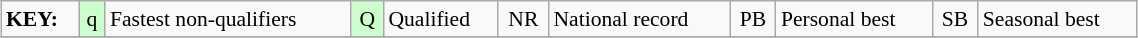<table class="wikitable" style="margin:0.5em auto; font-size:90%;position:relative;" width=60%>
<tr>
<td><strong>KEY:</strong></td>
<td bgcolor=ccffcc align=center>q</td>
<td>Fastest non-qualifiers</td>
<td bgcolor=ccffcc align=center>Q</td>
<td>Qualified</td>
<td align=center>NR</td>
<td>National record</td>
<td align=center>PB</td>
<td>Personal best</td>
<td align=center>SB</td>
<td>Seasonal best</td>
</tr>
<tr>
</tr>
</table>
